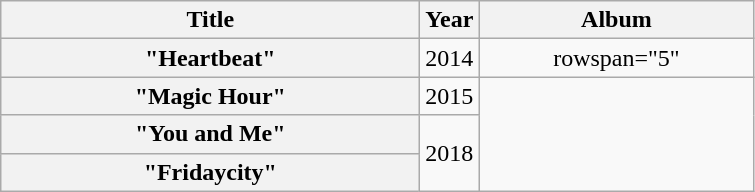<table class="wikitable plainrowheaders" style="text-align:center">
<tr>
<th scope="col" style="width:17em;">Title</th>
<th scope="col">Year</th>
<th scope="col" style="width:11em;">Album</th>
</tr>
<tr>
<th scope="row">"Heartbeat"<br></th>
<td>2014</td>
<td>rowspan="5" </td>
</tr>
<tr>
<th scope="row">"Magic Hour"<br></th>
<td>2015</td>
</tr>
<tr>
<th scope="row">"You and Me"<br></th>
<td rowspan="2">2018</td>
</tr>
<tr>
<th scope="row">"Fridaycity"<br></th>
</tr>
</table>
